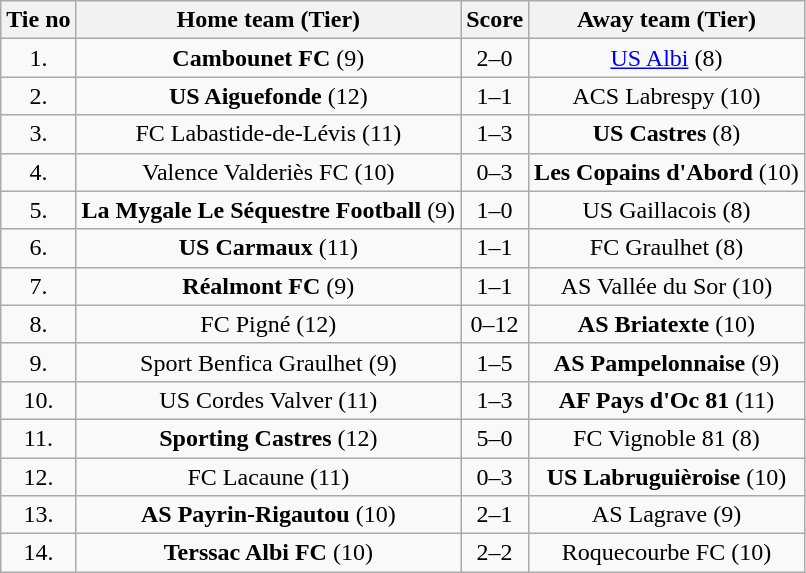<table class="wikitable" style="text-align: center">
<tr>
<th>Tie no</th>
<th>Home team (Tier)</th>
<th>Score</th>
<th>Away team (Tier)</th>
</tr>
<tr>
<td>1.</td>
<td><strong>Cambounet FC</strong> (9)</td>
<td>2–0</td>
<td><a href='#'>US Albi</a> (8)</td>
</tr>
<tr>
<td>2.</td>
<td><strong>US Aiguefonde</strong> (12)</td>
<td>1–1 </td>
<td>ACS Labrespy (10)</td>
</tr>
<tr>
<td>3.</td>
<td>FC Labastide-de-Lévis (11)</td>
<td>1–3</td>
<td><strong>US Castres</strong> (8)</td>
</tr>
<tr>
<td>4.</td>
<td>Valence Valderiès FC (10)</td>
<td>0–3</td>
<td><strong>Les Copains d'Abord</strong> (10)</td>
</tr>
<tr>
<td>5.</td>
<td><strong>La Mygale Le Séquestre Football</strong> (9)</td>
<td>1–0</td>
<td>US Gaillacois (8)</td>
</tr>
<tr>
<td>6.</td>
<td><strong>US Carmaux</strong> (11)</td>
<td>1–1 </td>
<td>FC Graulhet (8)</td>
</tr>
<tr>
<td>7.</td>
<td><strong>Réalmont FC</strong> (9)</td>
<td>1–1 </td>
<td>AS Vallée du Sor (10)</td>
</tr>
<tr>
<td>8.</td>
<td>FC Pigné (12)</td>
<td>0–12</td>
<td><strong>AS Briatexte</strong> (10)</td>
</tr>
<tr>
<td>9.</td>
<td>Sport Benfica Graulhet (9)</td>
<td>1–5</td>
<td><strong>AS Pampelonnaise</strong> (9)</td>
</tr>
<tr>
<td>10.</td>
<td>US Cordes Valver (11)</td>
<td>1–3</td>
<td><strong>AF Pays d'Oc 81</strong> (11)</td>
</tr>
<tr>
<td>11.</td>
<td><strong>Sporting Castres</strong> (12)</td>
<td>5–0</td>
<td>FC Vignoble 81 (8)</td>
</tr>
<tr>
<td>12.</td>
<td>FC Lacaune (11)</td>
<td>0–3</td>
<td><strong>US Labruguièroise</strong> (10)</td>
</tr>
<tr>
<td>13.</td>
<td><strong>AS Payrin-Rigautou</strong> (10)</td>
<td>2–1</td>
<td>AS Lagrave (9)</td>
</tr>
<tr>
<td>14.</td>
<td><strong>Terssac Albi FC</strong> (10)</td>
<td>2–2 </td>
<td>Roquecourbe FC (10)</td>
</tr>
</table>
